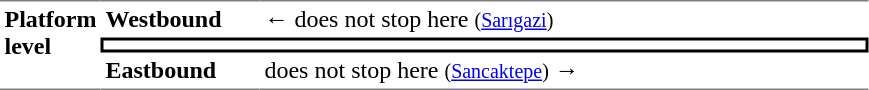<table cellpadding="3" cellspacing="0" border="0">
<tr>
<td rowspan="3" width="50" style="border-top-color: gray; border-bottom-color: gray; border-top-width: 1px; border-bottom-width: 1px; border-top-style: solid; border-bottom-style: solid;" valign="top"><strong>Platform level</strong></td>
<td width="100" style="border-top-color: gray; border-top-width: 1px; border-top-style: solid;"><strong>Westbound</strong></td>
<td width="400" style="border-top-color: gray; border-top-width: 1px; border-top-style: solid;">←  does not stop here <small>(<a href='#'>Sarıgazi</a>)</small></td>
</tr>
<tr>
<td colspan="2" style="border: 2px solid black; border-image: none; text-align: center;"></td>
</tr>
<tr>
<td style="border-bottom-color: gray; border-bottom-width: 1px; border-bottom-style: solid;"><strong>Eastbound</strong></td>
<td style="border-bottom-color: gray; border-bottom-width: 1px; border-bottom-style: solid;"> does not stop here <small>(<a href='#'>Sancaktepe</a>)</small> →</td>
</tr>
</table>
